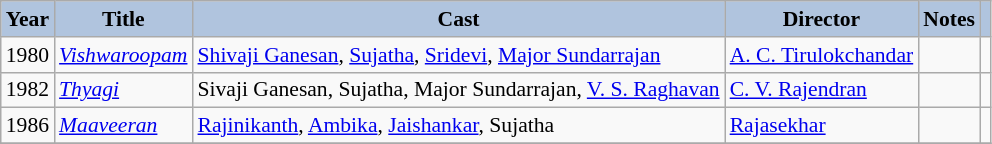<table class="wikitable" style="font-size:90%">
<tr style="text-align:center;">
<th style="text-align:center; background:#b0c4de;">Year</th>
<th style="text-align:center; background:#b0c4de;">Title</th>
<th style="text-align:center; background:#b0c4de;">Cast</th>
<th style="text-align:center; background:#b0c4de;">Director</th>
<th style="text-align:center; background:#b0c4de;">Notes</th>
<th style="text-align:center; background:#b0c4de;"></th>
</tr>
<tr>
<td>1980</td>
<td><em><a href='#'>Vishwaroopam</a></em></td>
<td><a href='#'>Shivaji Ganesan</a>, <a href='#'>Sujatha</a>, <a href='#'>Sridevi</a>, <a href='#'>Major Sundarrajan</a></td>
<td><a href='#'>A. C. Tirulokchandar</a></td>
<td></td>
<td></td>
</tr>
<tr>
<td>1982</td>
<td><em><a href='#'>Thyagi</a></em></td>
<td>Sivaji Ganesan, Sujatha, Major Sundarrajan, <a href='#'>V. S. Raghavan</a></td>
<td><a href='#'>C. V. Rajendran</a></td>
<td></td>
<td></td>
</tr>
<tr>
<td>1986</td>
<td><em><a href='#'>Maaveeran</a></em></td>
<td><a href='#'>Rajinikanth</a>, <a href='#'>Ambika</a>, <a href='#'>Jaishankar</a>, Sujatha</td>
<td><a href='#'>Rajasekhar</a></td>
<td></td>
<td></td>
</tr>
<tr>
</tr>
</table>
